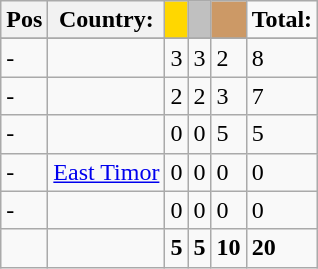<table class="wikitable">
<tr>
<th>Pos</th>
<th>Country:</th>
<th style="background:gold"></th>
<th style="background:silver"></th>
<th style="background:#CC9966"></th>
<td><strong>Total: </strong></td>
</tr>
<tr>
</tr>
<tr>
<td>-</td>
<td></td>
<td>3</td>
<td>3</td>
<td>2</td>
<td>8</td>
</tr>
<tr>
<td>-</td>
<td></td>
<td>2</td>
<td>2</td>
<td>3</td>
<td>7</td>
</tr>
<tr>
<td>-</td>
<td></td>
<td>0</td>
<td>0</td>
<td>5</td>
<td>5</td>
</tr>
<tr>
<td>-</td>
<td> <a href='#'>East Timor</a></td>
<td>0</td>
<td>0</td>
<td>0</td>
<td>0</td>
</tr>
<tr>
<td>-</td>
<td></td>
<td>0</td>
<td>0</td>
<td>0</td>
<td>0</td>
</tr>
<tr>
<td></td>
<td></td>
<td><strong>5</strong></td>
<td><strong>5</strong></td>
<td><strong>10</strong></td>
<td><strong>20</strong></td>
</tr>
</table>
